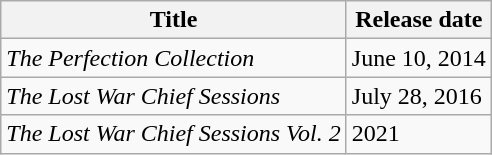<table class="wikitable">
<tr>
<th>Title</th>
<th>Release date</th>
</tr>
<tr>
<td><em>The Perfection Collection</em></td>
<td>June 10, 2014</td>
</tr>
<tr>
<td><em>The Lost War Chief Sessions</em></td>
<td>July 28, 2016</td>
</tr>
<tr>
<td><em>The Lost War Chief Sessions Vol. 2</em></td>
<td>2021</td>
</tr>
</table>
